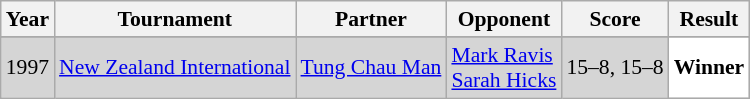<table class="sortable wikitable" style="font-size: 90%;">
<tr>
<th>Year</th>
<th>Tournament</th>
<th>Partner</th>
<th>Opponent</th>
<th>Score</th>
<th>Result</th>
</tr>
<tr>
</tr>
<tr style="background:#D5D5D5">
<td align="center">1997</td>
<td align="left"><a href='#'>New Zealand International</a></td>
<td align="left"> <a href='#'>Tung Chau Man</a></td>
<td align="left"> <a href='#'>Mark Ravis</a> <br>  <a href='#'>Sarah Hicks</a></td>
<td align="left">15–8, 15–8</td>
<td style="text-align:left; background:white"> <strong>Winner</strong></td>
</tr>
</table>
